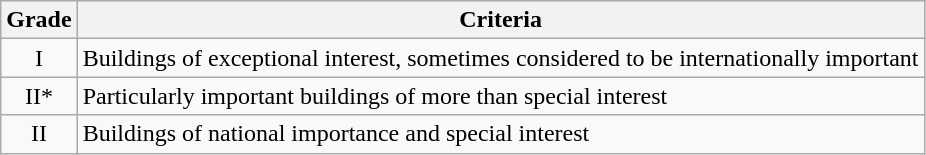<table class="wikitable">
<tr>
<th>Grade</th>
<th>Criteria</th>
</tr>
<tr>
<td align="center" >I</td>
<td>Buildings of exceptional interest, sometimes considered to be internationally important</td>
</tr>
<tr>
<td align="center" >II*</td>
<td>Particularly important buildings of more than special interest</td>
</tr>
<tr>
<td align="center" >II</td>
<td>Buildings of national importance and special interest</td>
</tr>
</table>
